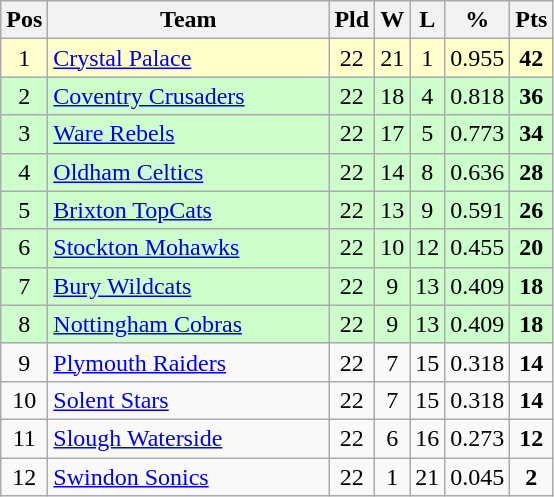<table class="wikitable" style="text-align: center;">
<tr>
<th>Pos</th>
<th scope="col" style="width: 180px;">Team</th>
<th>Pld</th>
<th>W</th>
<th>L</th>
<th>%</th>
<th>Pts</th>
</tr>
<tr style="background: #ffffcc;">
<td>1</td>
<td style="text-align:left;"><a href='#'>Crystal Palace</a></td>
<td>22</td>
<td>21</td>
<td>1</td>
<td>0.955</td>
<td><strong>42</strong></td>
</tr>
<tr style="background: #ccffcc;">
<td>2</td>
<td style="text-align:left;"><a href='#'>Coventry Crusaders</a></td>
<td>22</td>
<td>18</td>
<td>4</td>
<td>0.818</td>
<td><strong>36</strong></td>
</tr>
<tr style="background: #ccffcc;">
<td>3</td>
<td style="text-align:left;"><a href='#'>Ware Rebels</a></td>
<td>22</td>
<td>17</td>
<td>5</td>
<td>0.773</td>
<td><strong>34</strong></td>
</tr>
<tr style="background: #ccffcc;">
<td>4</td>
<td style="text-align:left;"><a href='#'>Oldham Celtics</a></td>
<td>22</td>
<td>14</td>
<td>8</td>
<td>0.636</td>
<td><strong>28</strong></td>
</tr>
<tr style="background: #ccffcc;">
<td>5</td>
<td style="text-align:left;"><a href='#'>Brixton TopCats</a></td>
<td>22</td>
<td>13</td>
<td>9</td>
<td>0.591</td>
<td><strong>26</strong></td>
</tr>
<tr style="background: #ccffcc;">
<td>6</td>
<td style="text-align:left;"><a href='#'>Stockton Mohawks</a></td>
<td>22</td>
<td>10</td>
<td>12</td>
<td>0.455</td>
<td><strong>20</strong></td>
</tr>
<tr style="background: #ccffcc;">
<td>7</td>
<td style="text-align:left;"><a href='#'>Bury Wildcats</a></td>
<td>22</td>
<td>9</td>
<td>13</td>
<td>0.409</td>
<td><strong>18</strong></td>
</tr>
<tr style="background: #ccffcc;">
<td>8</td>
<td style="text-align:left;"><a href='#'>Nottingham Cobras</a></td>
<td>22</td>
<td>9</td>
<td>13</td>
<td>0.409</td>
<td><strong>18</strong></td>
</tr>
<tr style="background: ;">
<td>9</td>
<td style="text-align:left;"><a href='#'>Plymouth Raiders</a></td>
<td>22</td>
<td>7</td>
<td>15</td>
<td>0.318</td>
<td><strong>14</strong></td>
</tr>
<tr style="background: ;">
<td>10</td>
<td style="text-align:left;"><a href='#'>Solent Stars</a></td>
<td>22</td>
<td>7</td>
<td>15</td>
<td>0.318</td>
<td><strong>14</strong></td>
</tr>
<tr style="background: ;">
<td>11</td>
<td style="text-align:left;"><a href='#'>Slough Waterside</a></td>
<td>22</td>
<td>6</td>
<td>16</td>
<td>0.273</td>
<td><strong>12</strong></td>
</tr>
<tr style="background: ;">
<td>12</td>
<td style="text-align:left;"><a href='#'>Swindon Sonics</a></td>
<td>22</td>
<td>1</td>
<td>21</td>
<td>0.045</td>
<td><strong>2</strong></td>
</tr>
</table>
